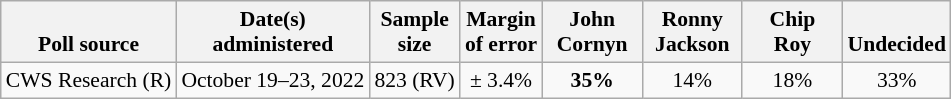<table class="wikitable" style="font-size:90%;text-align:center;">
<tr style="vertical-align:bottom">
<th>Poll source</th>
<th>Date(s)<br>administered</th>
<th>Sample<br>size</th>
<th>Margin<br>of error</th>
<th style="width:60px;">John<br>Cornyn</th>
<th style="width:60px;">Ronny<br>Jackson</th>
<th style="width:60px;">Chip<br>Roy</th>
<th>Undecided</th>
</tr>
<tr>
<td style="text-align:left;">CWS Research (R)</td>
<td>October 19–23, 2022</td>
<td>823 (RV)</td>
<td>± 3.4%</td>
<td><strong>35%</strong></td>
<td>14%</td>
<td>18%</td>
<td>33%</td>
</tr>
</table>
